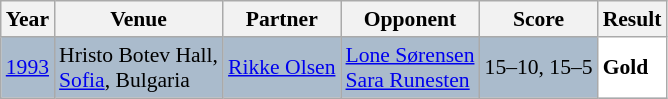<table class="sortable wikitable" style="font-size: 90%;">
<tr>
<th>Year</th>
<th>Venue</th>
<th>Partner</th>
<th>Opponent</th>
<th>Score</th>
<th>Result</th>
</tr>
<tr style="background:#AABBCC">
<td align="center"><a href='#'>1993</a></td>
<td align="left">Hristo Botev Hall,<br><a href='#'>Sofia</a>, Bulgaria</td>
<td align="left"> <a href='#'>Rikke Olsen</a></td>
<td align="left"> <a href='#'>Lone Sørensen</a><br> <a href='#'>Sara Runesten</a></td>
<td align="left">15–10, 15–5</td>
<td style="text-align:left; background:white"> <strong>Gold</strong></td>
</tr>
</table>
